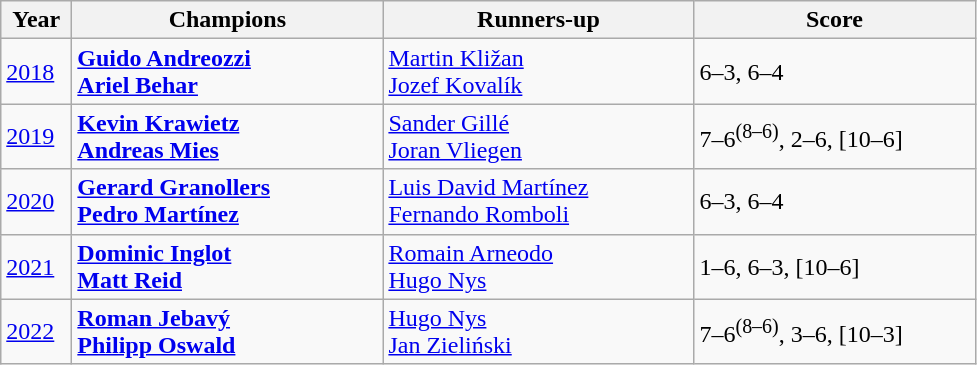<table class="wikitable">
<tr>
<th style="width:40px">Year</th>
<th style="width:200px">Champions</th>
<th style="width:200px">Runners-up</th>
<th style="width:180px" class="unsortable">Score</th>
</tr>
<tr>
<td><a href='#'>2018</a></td>
<td> <strong><a href='#'>Guido Andreozzi</a></strong><br> <strong><a href='#'>Ariel Behar</a></strong></td>
<td> <a href='#'>Martin Kližan</a><br> <a href='#'>Jozef Kovalík</a></td>
<td>6–3, 6–4</td>
</tr>
<tr>
<td><a href='#'>2019</a></td>
<td> <strong><a href='#'>Kevin Krawietz</a></strong><br> <strong><a href='#'>Andreas Mies</a></strong></td>
<td> <a href='#'>Sander Gillé</a><br> <a href='#'>Joran Vliegen</a></td>
<td>7–6<sup>(8–6)</sup>, 2–6, [10–6]</td>
</tr>
<tr>
<td><a href='#'>2020</a></td>
<td> <strong><a href='#'>Gerard Granollers</a></strong><br> <strong><a href='#'>Pedro Martínez</a></strong></td>
<td> <a href='#'>Luis David Martínez</a><br> <a href='#'>Fernando Romboli</a></td>
<td>6–3, 6–4</td>
</tr>
<tr>
<td><a href='#'>2021</a></td>
<td> <strong><a href='#'>Dominic Inglot</a></strong><br> <strong><a href='#'>Matt Reid</a></strong></td>
<td> <a href='#'>Romain Arneodo</a><br> <a href='#'>Hugo Nys</a></td>
<td>1–6, 6–3, [10–6]</td>
</tr>
<tr>
<td><a href='#'>2022</a></td>
<td> <strong><a href='#'>Roman Jebavý</a></strong><br> <strong><a href='#'>Philipp Oswald</a></strong></td>
<td> <a href='#'>Hugo Nys</a> <br>  <a href='#'>Jan Zieliński</a></td>
<td>7–6<sup>(8–6)</sup>, 3–6, [10–3]</td>
</tr>
</table>
